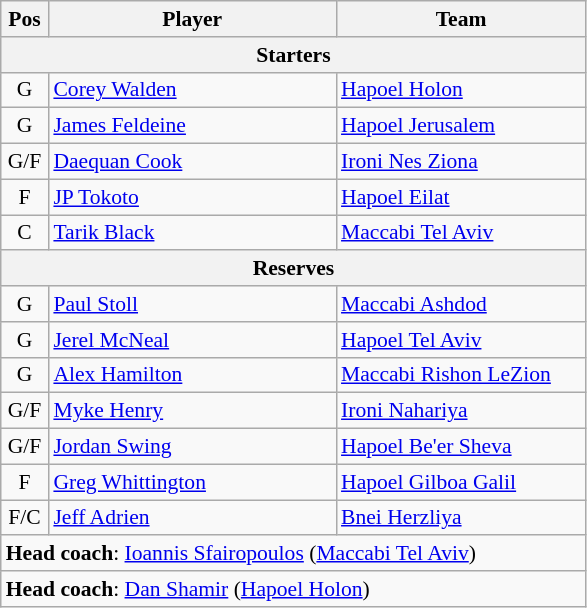<table class="wikitable" style="text-align:center; font-size:90%;">
<tr>
<th scope="col" style="width:25px;">Pos</th>
<th scope="col" style="width:185px;">Player</th>
<th scope="col" style="width:160px;">Team</th>
</tr>
<tr>
<th scope="col" colspan="5">Starters</th>
</tr>
<tr>
<td>G</td>
<td style="text-align:left"> <a href='#'>Corey Walden</a></td>
<td style="text-align:left"><a href='#'>Hapoel Holon</a></td>
</tr>
<tr>
<td>G</td>
<td style="text-align:left"> <a href='#'>James Feldeine</a></td>
<td style="text-align:left"><a href='#'>Hapoel Jerusalem</a></td>
</tr>
<tr>
<td>G/F</td>
<td style="text-align:left"> <a href='#'>Daequan Cook</a></td>
<td style="text-align:left"><a href='#'>Ironi Nes Ziona</a></td>
</tr>
<tr>
<td>F</td>
<td style="text-align:left"> <a href='#'>JP Tokoto</a></td>
<td style="text-align:left"><a href='#'>Hapoel Eilat</a></td>
</tr>
<tr>
<td>C</td>
<td style="text-align:left"> <a href='#'>Tarik Black</a></td>
<td style="text-align:left"><a href='#'>Maccabi Tel Aviv</a></td>
</tr>
<tr>
<th scope="col" colspan="5">Reserves</th>
</tr>
<tr>
<td>G</td>
<td style="text-align:left"> <a href='#'>Paul Stoll</a></td>
<td style="text-align:left"><a href='#'>Maccabi Ashdod</a></td>
</tr>
<tr>
<td>G</td>
<td style="text-align:left"> <a href='#'>Jerel McNeal</a></td>
<td style="text-align:left"><a href='#'>Hapoel Tel Aviv</a></td>
</tr>
<tr>
<td>G</td>
<td style="text-align:left"> <a href='#'>Alex Hamilton</a></td>
<td style="text-align:left"><a href='#'>Maccabi Rishon LeZion</a></td>
</tr>
<tr>
<td>G/F</td>
<td style="text-align:left"> <a href='#'>Myke Henry</a></td>
<td style="text-align:left"><a href='#'>Ironi Nahariya</a></td>
</tr>
<tr>
<td>G/F</td>
<td style="text-align:left"> <a href='#'>Jordan Swing</a></td>
<td style="text-align:left"><a href='#'>Hapoel Be'er Sheva</a></td>
</tr>
<tr>
<td>F</td>
<td style="text-align:left"> <a href='#'>Greg Whittington</a></td>
<td style="text-align:left"><a href='#'>Hapoel Gilboa Galil</a></td>
</tr>
<tr>
<td>F/C</td>
<td style="text-align:left"> <a href='#'>Jeff Adrien</a></td>
<td style="text-align:left"><a href='#'>Bnei Herzliya</a></td>
</tr>
<tr>
<td style="text-align:left" colspan="5"><strong>Head coach</strong>: <a href='#'>Ioannis Sfairopoulos</a> (<a href='#'>Maccabi Tel Aviv</a>)</td>
</tr>
<tr>
<td style="text-align:left" colspan="5"><strong>Head coach</strong>: <a href='#'>Dan Shamir</a> (<a href='#'>Hapoel Holon</a>)</td>
</tr>
</table>
